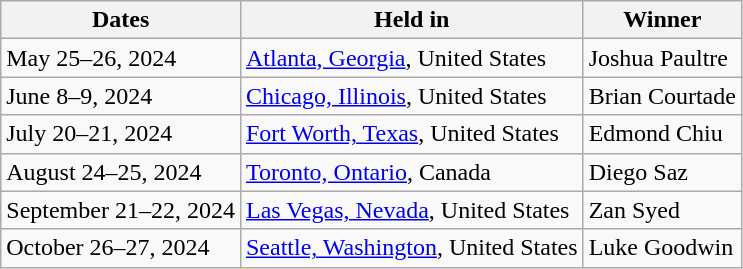<table class="wikitable">
<tr>
<th>Dates</th>
<th>Held in</th>
<th>Winner</th>
</tr>
<tr>
<td>May 25–26, 2024</td>
<td><a href='#'>Atlanta, Georgia</a>, United States</td>
<td>Joshua Paultre</td>
</tr>
<tr>
<td>June 8–9, 2024</td>
<td><a href='#'>Chicago, Illinois</a>, United States</td>
<td>Brian Courtade</td>
</tr>
<tr>
<td>July 20–21, 2024</td>
<td><a href='#'>Fort Worth, Texas</a>, United States</td>
<td>Edmond Chiu</td>
</tr>
<tr>
<td>August 24–25, 2024</td>
<td><a href='#'>Toronto, Ontario</a>, Canada</td>
<td>Diego Saz</td>
</tr>
<tr>
<td>September 21–22, 2024</td>
<td><a href='#'>Las Vegas, Nevada</a>, United States</td>
<td>Zan Syed</td>
</tr>
<tr>
<td>October 26–27, 2024</td>
<td><a href='#'>Seattle, Washington</a>, United States</td>
<td>Luke Goodwin</td>
</tr>
</table>
